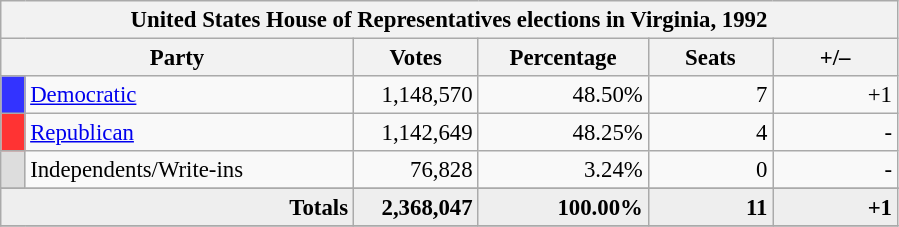<table class="wikitable" style="font-size: 95%;">
<tr>
<th colspan="6">United States House of Representatives elections in Virginia, 1992</th>
</tr>
<tr>
<th colspan=2 style="width: 15em">Party</th>
<th style="width: 5em">Votes</th>
<th style="width: 7em">Percentage</th>
<th style="width: 5em">Seats</th>
<th style="width: 5em">+/–</th>
</tr>
<tr>
<th style="background-color:#3333FF; width: 3px"></th>
<td style="width: 130px"><a href='#'>Democratic</a></td>
<td align="right">1,148,570</td>
<td align="right">48.50%</td>
<td align="right">7</td>
<td align="right">+1</td>
</tr>
<tr>
<th style="background-color:#FF3333; width: 3px"></th>
<td style="width: 130px"><a href='#'>Republican</a></td>
<td align="right">1,142,649</td>
<td align="right">48.25%</td>
<td align="right">4</td>
<td align="right">-</td>
</tr>
<tr>
<th style="background-color:#DDDDDD; width: 3px"></th>
<td style="width: 130px">Independents/Write-ins</td>
<td align="right">76,828</td>
<td align="right">3.24%</td>
<td align="right">0</td>
<td align="right">-</td>
</tr>
<tr>
</tr>
<tr bgcolor="#EEEEEE">
<td colspan="2" align="right"><strong>Totals</strong></td>
<td align="right"><strong>2,368,047</strong></td>
<td align="right"><strong>100.00%</strong></td>
<td align="right"><strong>11</strong></td>
<td align="right"><strong>+1</strong></td>
</tr>
<tr bgcolor="#EEEEEE">
</tr>
</table>
